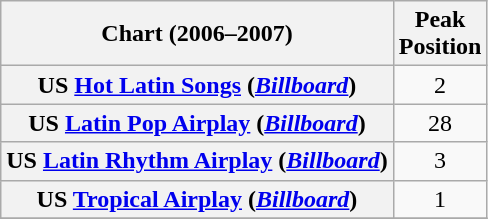<table class="wikitable plainrowheaders" style="text-align:center;">
<tr>
<th scope="col">Chart (2006–2007)</th>
<th scope="col">Peak <br> Position</th>
</tr>
<tr>
<th scope="row">US <a href='#'>Hot Latin Songs</a> (<em><a href='#'>Billboard</a></em>)</th>
<td style="text-align:center;">2</td>
</tr>
<tr>
<th scope="row">US <a href='#'>Latin Pop Airplay</a> (<em><a href='#'>Billboard</a></em>)</th>
<td style="text-align:center;">28</td>
</tr>
<tr>
<th scope="row">US <a href='#'>Latin Rhythm Airplay</a> (<em><a href='#'>Billboard</a></em>)</th>
<td style="text-align:center;">3</td>
</tr>
<tr>
<th scope="row">US <a href='#'>Tropical Airplay</a> (<em><a href='#'>Billboard</a></em>)</th>
<td style="text-align:center;">1</td>
</tr>
<tr>
</tr>
</table>
